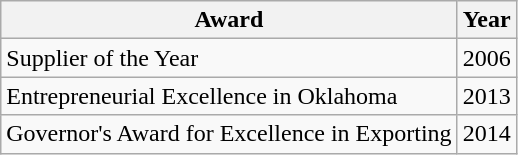<table class="wikitable">
<tr>
<th>Award</th>
<th>Year</th>
</tr>
<tr>
<td>Supplier of the Year</td>
<td>2006</td>
</tr>
<tr>
<td>Entrepreneurial Excellence in Oklahoma</td>
<td>2013</td>
</tr>
<tr>
<td>Governor's Award for Excellence in Exporting</td>
<td>2014</td>
</tr>
</table>
